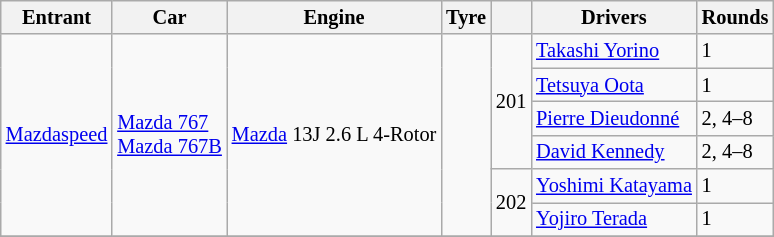<table class="wikitable" style="font-size: 85%">
<tr>
<th>Entrant</th>
<th>Car</th>
<th>Engine</th>
<th>Tyre</th>
<th></th>
<th>Drivers</th>
<th>Rounds</th>
</tr>
<tr>
<td rowspan=6> <a href='#'>Mazdaspeed</a></td>
<td rowspan=6><a href='#'>Mazda 767</a><br><a href='#'>Mazda 767B</a></td>
<td rowspan=6><a href='#'>Mazda</a> 13J 2.6 L 4-Rotor</td>
<td rowspan=6></td>
<td rowspan=4>201</td>
<td> <a href='#'>Takashi Yorino</a></td>
<td>1</td>
</tr>
<tr>
<td> <a href='#'>Tetsuya Oota</a></td>
<td>1</td>
</tr>
<tr>
<td> <a href='#'>Pierre Dieudonné</a></td>
<td>2, 4–8</td>
</tr>
<tr>
<td> <a href='#'>David Kennedy</a></td>
<td>2, 4–8</td>
</tr>
<tr>
<td rowspan=2>202</td>
<td> <a href='#'>Yoshimi Katayama</a></td>
<td>1</td>
</tr>
<tr>
<td> <a href='#'>Yojiro Terada</a></td>
<td>1</td>
</tr>
<tr>
</tr>
</table>
